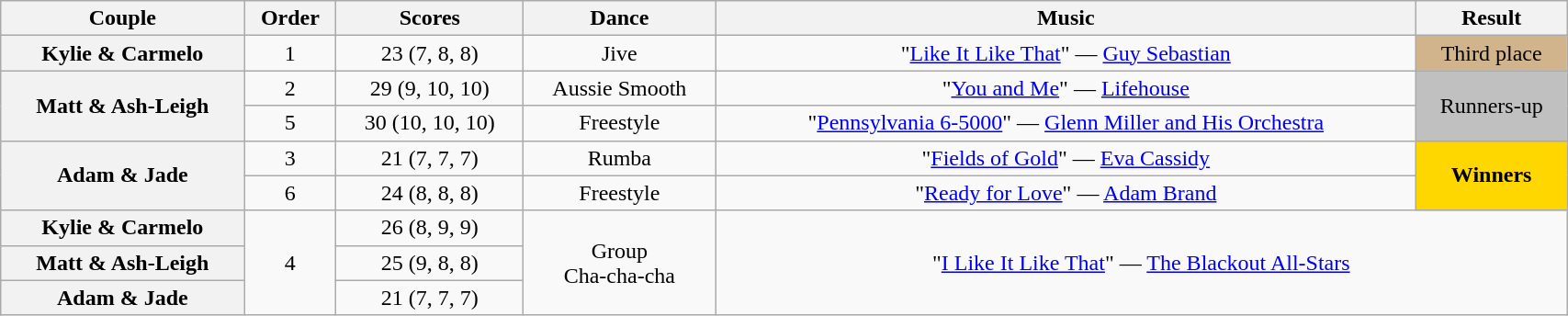<table class="wikitable sortable" style="text-align:center; width: 90%">
<tr>
<th scope="col">Couple</th>
<th scope="col">Order</th>
<th scope="col">Scores</th>
<th scope="col">Dance</th>
<th scope="col" class="unsortable">Music</th>
<th scope="col" class="unsortable">Result</th>
</tr>
<tr>
<th scope="row">Kylie & Carmelo</th>
<td>1</td>
<td>23 (7, 8, 8)</td>
<td>Jive</td>
<td>"<a href='#'>Like It Like That</a>" — <a href='#'>Guy Sebastian</a></td>
<td bgcolor="tan">Third place</td>
</tr>
<tr>
<th rowspan="2" scope="row">Matt & Ash-Leigh</th>
<td>2</td>
<td>29 (9, 10, 10)</td>
<td>Aussie Smooth</td>
<td>"<a href='#'>You and Me</a>" — <a href='#'>Lifehouse</a></td>
<td rowspan="2" bgcolor="silver">Runners-up</td>
</tr>
<tr>
<td>5</td>
<td>30 (10, 10, 10)</td>
<td>Freestyle</td>
<td>"<a href='#'>Pennsylvania 6-5000</a>" — <a href='#'>Glenn Miller and His Orchestra</a></td>
</tr>
<tr>
<th rowspan="2" scope="row">Adam & Jade</th>
<td>3</td>
<td>21 (7, 7, 7)</td>
<td>Rumba</td>
<td>"<a href='#'>Fields of Gold</a>" — <a href='#'>Eva Cassidy</a></td>
<td rowspan="2" bgcolor="gold"><strong>Winners</strong></td>
</tr>
<tr>
<td>6</td>
<td>24 (8, 8, 8)</td>
<td>Freestyle</td>
<td>"<a href='#'>Ready for Love</a>" — <a href='#'>Adam Brand</a></td>
</tr>
<tr>
<th scope="row">Kylie & Carmelo</th>
<td rowspan="3">4</td>
<td>26 (8, 9, 9)</td>
<td rowspan="3">Group<br>Cha-cha-cha</td>
<td colspan="2" rowspan="3">"<a href='#'>I Like It Like That</a>" — <a href='#'>The Blackout All-Stars</a></td>
</tr>
<tr>
<th scope="row">Matt & Ash-Leigh</th>
<td>25 (9, 8, 8)</td>
</tr>
<tr>
<th scope="row">Adam & Jade</th>
<td>21 (7, 7, 7)</td>
</tr>
</table>
